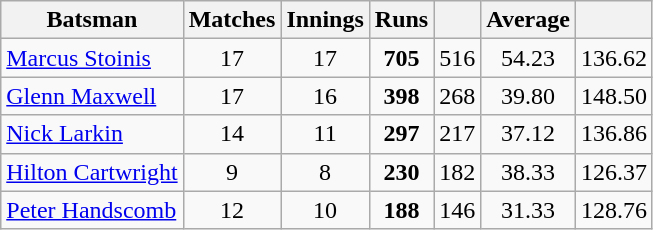<table class="wikitable sortable" style="text-align:center">
<tr>
<th>Batsman</th>
<th>Matches</th>
<th>Innings</th>
<th>Runs</th>
<th></th>
<th>Average</th>
<th></th>
</tr>
<tr |>
<td style="text-align:left"> <a href='#'>Marcus Stoinis</a></td>
<td>17</td>
<td>17</td>
<td><strong>705</strong></td>
<td>516</td>
<td>54.23</td>
<td>136.62</td>
</tr>
<tr>
<td style="text-align:left"> <a href='#'>Glenn Maxwell</a></td>
<td>17</td>
<td>16</td>
<td><strong>398</strong></td>
<td>268</td>
<td>39.80</td>
<td>148.50</td>
</tr>
<tr>
<td style="text-align:left"> <a href='#'>Nick Larkin</a></td>
<td>14</td>
<td>11</td>
<td><strong>297</strong></td>
<td>217</td>
<td>37.12</td>
<td>136.86</td>
</tr>
<tr>
<td style="text-align:left"> <a href='#'>Hilton Cartwright</a></td>
<td>9</td>
<td>8</td>
<td><strong>230</strong></td>
<td>182</td>
<td>38.33</td>
<td>126.37</td>
</tr>
<tr>
<td style="text-align:left"> <a href='#'>Peter Handscomb</a></td>
<td>12</td>
<td>10</td>
<td><strong>188</strong></td>
<td>146</td>
<td>31.33</td>
<td>128.76</td>
</tr>
</table>
